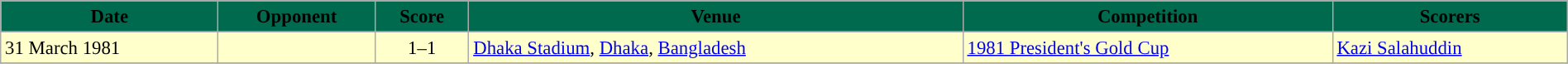<table class="wikitable" width=100% style="text-align:left;font-size:95%;">
<tr>
<th style="background:#006a4e;"><span>Date</span></th>
<th style="background:#006a4e;"><span>Opponent</span></th>
<th style="background:#006a4e;"><span>Score</span></th>
<th style="background:#006a4e;"><span>Venue</span></th>
<th style="background:#006a4e;"><span>Competition</span></th>
<th style="background:#006a4e;"><span>Scorers</span></th>
</tr>
<tr>
</tr>
<tr style="background:#ffc;">
<td>31 March 1981</td>
<td></td>
<td style="text-align: center">1–1</td>
<td> <a href='#'>Dhaka Stadium</a>, <a href='#'>Dhaka</a>, <a href='#'>Bangladesh</a></td>
<td><a href='#'>1981 President's Gold Cup</a></td>
<td><a href='#'>Kazi Salahuddin</a> </td>
</tr>
<tr>
</tr>
</table>
